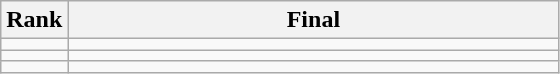<table class="wikitable">
<tr>
<th>Rank</th>
<th style="width: 20em">Final</th>
</tr>
<tr>
<td align="center"></td>
<td></td>
</tr>
<tr>
<td align="center"></td>
<td></td>
</tr>
<tr>
<td align="center"></td>
<td></td>
</tr>
</table>
